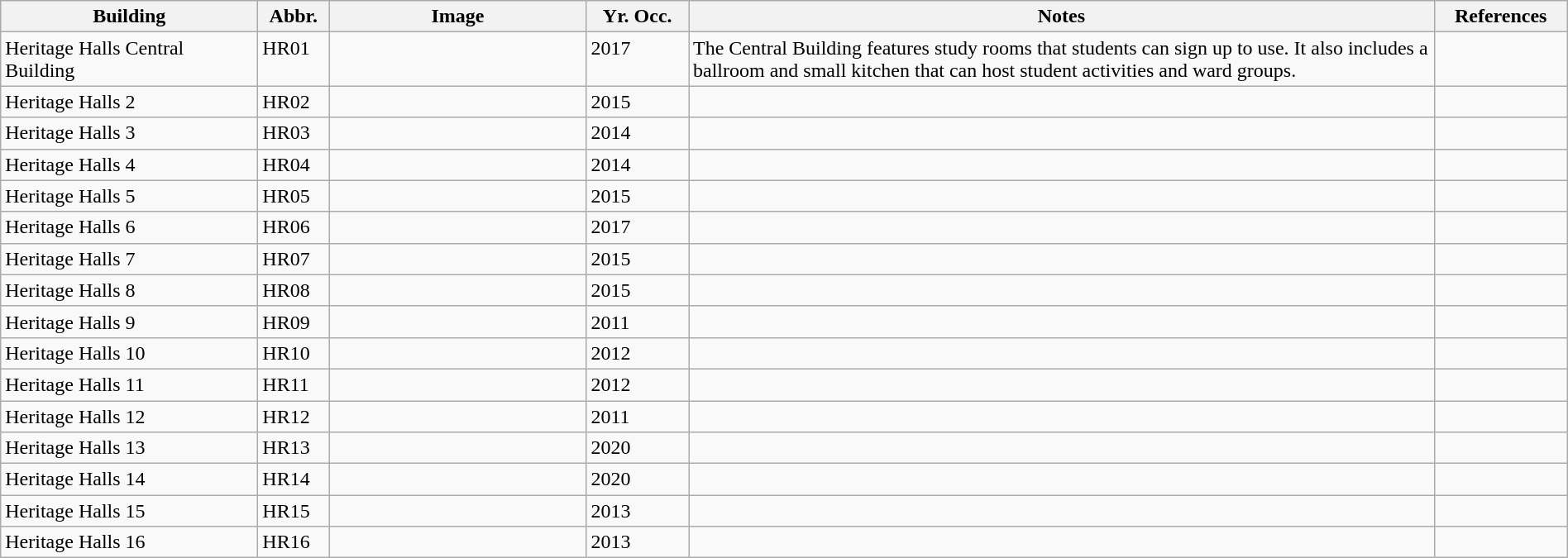<table class="wikitable sortable" style="width:100%;">
<tr>
<th width="200">Building</th>
<th width="50">Abbr.</th>
<th width="200" class="unsortable">Image</th>
<th width="75">Yr. Occ.</th>
<th class="unsortable">Notes</th>
<th width="100" class="unsortable">References</th>
</tr>
<tr valign="top">
<td>Heritage Halls Central Building</td>
<td>HR01</td>
<td></td>
<td>2017</td>
<td>The Central Building features study rooms that students can sign up to use. It also includes a ballroom and small kitchen that can host student activities and ward groups.</td>
<td></td>
</tr>
<tr valign="top">
<td>Heritage Halls 2</td>
<td>HR02</td>
<td></td>
<td>2015</td>
<td></td>
<td></td>
</tr>
<tr valign="top">
<td>Heritage Halls 3</td>
<td>HR03</td>
<td></td>
<td>2014</td>
<td></td>
<td></td>
</tr>
<tr valign="top">
<td>Heritage Halls 4</td>
<td>HR04</td>
<td></td>
<td>2014</td>
<td></td>
<td></td>
</tr>
<tr valign="top">
<td>Heritage Halls 5</td>
<td>HR05</td>
<td></td>
<td>2015</td>
<td></td>
<td></td>
</tr>
<tr valign="top">
<td>Heritage Halls 6</td>
<td>HR06</td>
<td></td>
<td>2017</td>
<td></td>
<td></td>
</tr>
<tr valign="top">
<td>Heritage Halls 7</td>
<td>HR07</td>
<td></td>
<td>2015</td>
<td></td>
<td></td>
</tr>
<tr valign="top">
<td>Heritage Halls 8</td>
<td>HR08</td>
<td></td>
<td>2015</td>
<td></td>
<td></td>
</tr>
<tr valign="top">
<td>Heritage Halls 9</td>
<td>HR09</td>
<td></td>
<td>2011</td>
<td></td>
<td></td>
</tr>
<tr valign="top">
<td>Heritage Halls 10</td>
<td>HR10</td>
<td></td>
<td>2012</td>
<td></td>
<td></td>
</tr>
<tr valign="top">
<td>Heritage Halls 11</td>
<td>HR11</td>
<td></td>
<td>2012</td>
<td></td>
<td></td>
</tr>
<tr valign="top">
<td>Heritage Halls 12</td>
<td>HR12</td>
<td></td>
<td>2011</td>
<td></td>
<td></td>
</tr>
<tr valign="top">
<td>Heritage Halls 13</td>
<td>HR13</td>
<td></td>
<td>2020</td>
<td></td>
<td></td>
</tr>
<tr valign="top">
<td>Heritage Halls 14</td>
<td>HR14</td>
<td></td>
<td>2020</td>
<td></td>
<td></td>
</tr>
<tr valign="top">
<td>Heritage Halls 15</td>
<td>HR15</td>
<td></td>
<td>2013</td>
<td></td>
<td></td>
</tr>
<tr valign="top">
<td>Heritage Halls 16</td>
<td>HR16</td>
<td></td>
<td>2013</td>
<td></td>
<td></td>
</tr>
</table>
